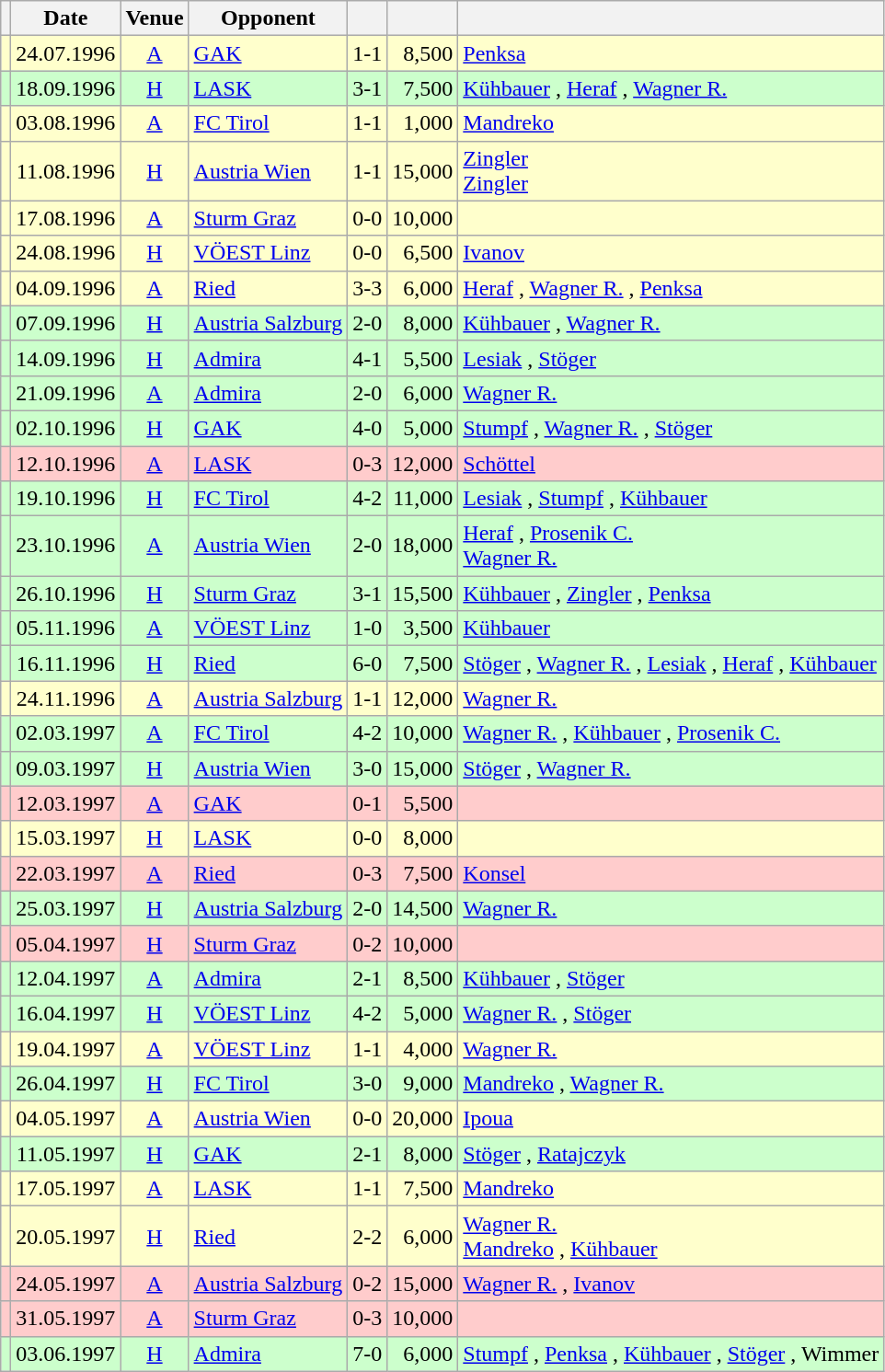<table class="wikitable" Style="text-align: center">
<tr>
<th></th>
<th>Date</th>
<th>Venue</th>
<th>Opponent</th>
<th></th>
<th></th>
<th></th>
</tr>
<tr style="background:#ffc">
<td></td>
<td>24.07.1996</td>
<td><a href='#'>A</a></td>
<td align="left"><a href='#'>GAK</a></td>
<td>1-1</td>
<td align="right">8,500</td>
<td align="left"><a href='#'>Penksa</a> </td>
</tr>
<tr style="background:#cfc">
<td></td>
<td>18.09.1996</td>
<td><a href='#'>H</a></td>
<td align="left"><a href='#'>LASK</a></td>
<td>3-1</td>
<td align="right">7,500</td>
<td align="left"><a href='#'>Kühbauer</a> , <a href='#'>Heraf</a> , <a href='#'>Wagner R.</a> </td>
</tr>
<tr style="background:#ffc">
<td></td>
<td>03.08.1996</td>
<td><a href='#'>A</a></td>
<td align="left"><a href='#'>FC Tirol</a></td>
<td>1-1</td>
<td align="right">1,000</td>
<td align="left"><a href='#'>Mandreko</a> </td>
</tr>
<tr style="background:#ffc">
<td></td>
<td>11.08.1996</td>
<td><a href='#'>H</a></td>
<td align="left"><a href='#'>Austria Wien</a></td>
<td>1-1</td>
<td align="right">15,000</td>
<td align="left"><a href='#'>Zingler</a>  <br> <a href='#'>Zingler</a> </td>
</tr>
<tr style="background:#ffc">
<td></td>
<td>17.08.1996</td>
<td><a href='#'>A</a></td>
<td align="left"><a href='#'>Sturm Graz</a></td>
<td>0-0</td>
<td align="right">10,000</td>
<td align="left"></td>
</tr>
<tr style="background:#ffc">
<td></td>
<td>24.08.1996</td>
<td><a href='#'>H</a></td>
<td align="left"><a href='#'>VÖEST Linz</a></td>
<td>0-0</td>
<td align="right">6,500</td>
<td align="left"><a href='#'>Ivanov</a> </td>
</tr>
<tr style="background:#ffc">
<td></td>
<td>04.09.1996</td>
<td><a href='#'>A</a></td>
<td align="left"><a href='#'>Ried</a></td>
<td>3-3</td>
<td align="right">6,000</td>
<td align="left"><a href='#'>Heraf</a> , <a href='#'>Wagner R.</a> , <a href='#'>Penksa</a> </td>
</tr>
<tr style="background:#cfc">
<td></td>
<td>07.09.1996</td>
<td><a href='#'>H</a></td>
<td align="left"><a href='#'>Austria Salzburg</a></td>
<td>2-0</td>
<td align="right">8,000</td>
<td align="left"><a href='#'>Kühbauer</a> , <a href='#'>Wagner R.</a> </td>
</tr>
<tr style="background:#cfc">
<td></td>
<td>14.09.1996</td>
<td><a href='#'>H</a></td>
<td align="left"><a href='#'>Admira</a></td>
<td>4-1</td>
<td align="right">5,500</td>
<td align="left"><a href='#'>Lesiak</a>  , <a href='#'>Stöger</a>  </td>
</tr>
<tr style="background:#cfc">
<td></td>
<td>21.09.1996</td>
<td><a href='#'>A</a></td>
<td align="left"><a href='#'>Admira</a></td>
<td>2-0</td>
<td align="right">6,000</td>
<td align="left"><a href='#'>Wagner R.</a>  </td>
</tr>
<tr style="background:#cfc">
<td></td>
<td>02.10.1996</td>
<td><a href='#'>H</a></td>
<td align="left"><a href='#'>GAK</a></td>
<td>4-0</td>
<td align="right">5,000</td>
<td align="left"><a href='#'>Stumpf</a>  , <a href='#'>Wagner R.</a> , <a href='#'>Stöger</a> </td>
</tr>
<tr style="background:#fcc">
<td></td>
<td>12.10.1996</td>
<td><a href='#'>A</a></td>
<td align="left"><a href='#'>LASK</a></td>
<td>0-3</td>
<td align="right">12,000</td>
<td align="left"><a href='#'>Schöttel</a> </td>
</tr>
<tr style="background:#cfc">
<td></td>
<td>19.10.1996</td>
<td><a href='#'>H</a></td>
<td align="left"><a href='#'>FC Tirol</a></td>
<td>4-2</td>
<td align="right">11,000</td>
<td align="left"><a href='#'>Lesiak</a> , <a href='#'>Stumpf</a> , <a href='#'>Kühbauer</a>  </td>
</tr>
<tr style="background:#cfc">
<td></td>
<td>23.10.1996</td>
<td><a href='#'>A</a></td>
<td align="left"><a href='#'>Austria Wien</a></td>
<td>2-0</td>
<td align="right">18,000</td>
<td align="left"><a href='#'>Heraf</a> , <a href='#'>Prosenik C.</a>  <br> <a href='#'>Wagner R.</a> </td>
</tr>
<tr style="background:#cfc">
<td></td>
<td>26.10.1996</td>
<td><a href='#'>H</a></td>
<td align="left"><a href='#'>Sturm Graz</a></td>
<td>3-1</td>
<td align="right">15,500</td>
<td align="left"><a href='#'>Kühbauer</a> , <a href='#'>Zingler</a> , <a href='#'>Penksa</a> </td>
</tr>
<tr style="background:#cfc">
<td></td>
<td>05.11.1996</td>
<td><a href='#'>A</a></td>
<td align="left"><a href='#'>VÖEST Linz</a></td>
<td>1-0</td>
<td align="right">3,500</td>
<td align="left"><a href='#'>Kühbauer</a> </td>
</tr>
<tr style="background:#cfc">
<td></td>
<td>16.11.1996</td>
<td><a href='#'>H</a></td>
<td align="left"><a href='#'>Ried</a></td>
<td>6-0</td>
<td align="right">7,500</td>
<td align="left"><a href='#'>Stöger</a> , <a href='#'>Wagner R.</a>  , <a href='#'>Lesiak</a> , <a href='#'>Heraf</a> , <a href='#'>Kühbauer</a> </td>
</tr>
<tr style="background:#ffc">
<td></td>
<td>24.11.1996</td>
<td><a href='#'>A</a></td>
<td align="left"><a href='#'>Austria Salzburg</a></td>
<td>1-1</td>
<td align="right">12,000</td>
<td align="left"><a href='#'>Wagner R.</a> </td>
</tr>
<tr style="background:#cfc">
<td></td>
<td>02.03.1997</td>
<td><a href='#'>A</a></td>
<td align="left"><a href='#'>FC Tirol</a></td>
<td>4-2</td>
<td align="right">10,000</td>
<td align="left"><a href='#'>Wagner R.</a> , <a href='#'>Kühbauer</a>  , <a href='#'>Prosenik C.</a> </td>
</tr>
<tr style="background:#cfc">
<td></td>
<td>09.03.1997</td>
<td><a href='#'>H</a></td>
<td align="left"><a href='#'>Austria Wien</a></td>
<td>3-0</td>
<td align="right">15,000</td>
<td align="left"><a href='#'>Stöger</a> , <a href='#'>Wagner R.</a>  </td>
</tr>
<tr style="background:#fcc">
<td></td>
<td>12.03.1997</td>
<td><a href='#'>A</a></td>
<td align="left"><a href='#'>GAK</a></td>
<td>0-1</td>
<td align="right">5,500</td>
<td align="left"></td>
</tr>
<tr style="background:#ffc">
<td></td>
<td>15.03.1997</td>
<td><a href='#'>H</a></td>
<td align="left"><a href='#'>LASK</a></td>
<td>0-0</td>
<td align="right">8,000</td>
<td align="left"></td>
</tr>
<tr style="background:#fcc">
<td></td>
<td>22.03.1997</td>
<td><a href='#'>A</a></td>
<td align="left"><a href='#'>Ried</a></td>
<td>0-3</td>
<td align="right">7,500</td>
<td align="left"><a href='#'>Konsel</a> </td>
</tr>
<tr style="background:#cfc">
<td></td>
<td>25.03.1997</td>
<td><a href='#'>H</a></td>
<td align="left"><a href='#'>Austria Salzburg</a></td>
<td>2-0</td>
<td align="right">14,500</td>
<td align="left"><a href='#'>Wagner R.</a>  </td>
</tr>
<tr style="background:#fcc">
<td></td>
<td>05.04.1997</td>
<td><a href='#'>H</a></td>
<td align="left"><a href='#'>Sturm Graz</a></td>
<td>0-2</td>
<td align="right">10,000</td>
<td align="left"></td>
</tr>
<tr style="background:#cfc">
<td></td>
<td>12.04.1997</td>
<td><a href='#'>A</a></td>
<td align="left"><a href='#'>Admira</a></td>
<td>2-1</td>
<td align="right">8,500</td>
<td align="left"><a href='#'>Kühbauer</a> , <a href='#'>Stöger</a> </td>
</tr>
<tr style="background:#cfc">
<td></td>
<td>16.04.1997</td>
<td><a href='#'>H</a></td>
<td align="left"><a href='#'>VÖEST Linz</a></td>
<td>4-2</td>
<td align="right">5,000</td>
<td align="left"><a href='#'>Wagner R.</a>   , <a href='#'>Stöger</a> </td>
</tr>
<tr style="background:#ffc">
<td></td>
<td>19.04.1997</td>
<td><a href='#'>A</a></td>
<td align="left"><a href='#'>VÖEST Linz</a></td>
<td>1-1</td>
<td align="right">4,000</td>
<td align="left"><a href='#'>Wagner R.</a> </td>
</tr>
<tr style="background:#cfc">
<td></td>
<td>26.04.1997</td>
<td><a href='#'>H</a></td>
<td align="left"><a href='#'>FC Tirol</a></td>
<td>3-0</td>
<td align="right">9,000</td>
<td align="left"><a href='#'>Mandreko</a>  , <a href='#'>Wagner R.</a> </td>
</tr>
<tr style="background:#ffc">
<td></td>
<td>04.05.1997</td>
<td><a href='#'>A</a></td>
<td align="left"><a href='#'>Austria Wien</a></td>
<td>0-0</td>
<td align="right">20,000</td>
<td align="left"><a href='#'>Ipoua</a> </td>
</tr>
<tr style="background:#cfc">
<td></td>
<td>11.05.1997</td>
<td><a href='#'>H</a></td>
<td align="left"><a href='#'>GAK</a></td>
<td>2-1</td>
<td align="right">8,000</td>
<td align="left"><a href='#'>Stöger</a> , <a href='#'>Ratajczyk</a> </td>
</tr>
<tr style="background:#ffc">
<td></td>
<td>17.05.1997</td>
<td><a href='#'>A</a></td>
<td align="left"><a href='#'>LASK</a></td>
<td>1-1</td>
<td align="right">7,500</td>
<td align="left"><a href='#'>Mandreko</a> </td>
</tr>
<tr style="background:#ffc">
<td></td>
<td>20.05.1997</td>
<td><a href='#'>H</a></td>
<td align="left"><a href='#'>Ried</a></td>
<td>2-2</td>
<td align="right">6,000</td>
<td align="left"><a href='#'>Wagner R.</a>   <br> <a href='#'>Mandreko</a> , <a href='#'>Kühbauer</a> </td>
</tr>
<tr style="background:#fcc">
<td></td>
<td>24.05.1997</td>
<td><a href='#'>A</a></td>
<td align="left"><a href='#'>Austria Salzburg</a></td>
<td>0-2</td>
<td align="right">15,000</td>
<td align="left"><a href='#'>Wagner R.</a> , <a href='#'>Ivanov</a> </td>
</tr>
<tr style="background:#fcc">
<td></td>
<td>31.05.1997</td>
<td><a href='#'>A</a></td>
<td align="left"><a href='#'>Sturm Graz</a></td>
<td>0-3</td>
<td align="right">10,000</td>
<td align="left"></td>
</tr>
<tr style="background:#cfc">
<td></td>
<td>03.06.1997</td>
<td><a href='#'>H</a></td>
<td align="left"><a href='#'>Admira</a></td>
<td>7-0</td>
<td align="right">6,000</td>
<td align="left"><a href='#'>Stumpf</a>   , <a href='#'>Penksa</a> , <a href='#'>Kühbauer</a> , <a href='#'>Stöger</a> , Wimmer </td>
</tr>
</table>
